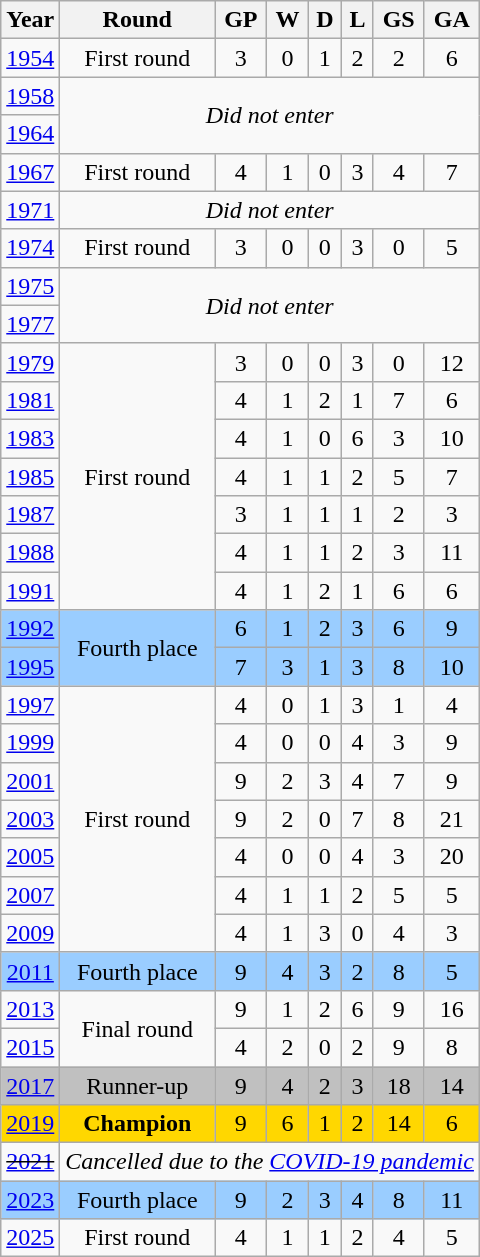<table class="wikitable" style="text-align: center;">
<tr>
<th>Year</th>
<th>Round</th>
<th>GP</th>
<th>W</th>
<th>D</th>
<th>L</th>
<th>GS</th>
<th>GA</th>
</tr>
<tr>
<td> <a href='#'>1954</a></td>
<td>First round</td>
<td>3</td>
<td>0</td>
<td>1</td>
<td>2</td>
<td>2</td>
<td>6</td>
</tr>
<tr>
<td> <a href='#'>1958</a></td>
<td colspan="7" rowspan="2"><em>Did not enter</em></td>
</tr>
<tr>
<td> <a href='#'>1964</a></td>
</tr>
<tr>
<td> <a href='#'>1967</a></td>
<td>First round</td>
<td>4</td>
<td>1</td>
<td>0</td>
<td>3</td>
<td>4</td>
<td>7</td>
</tr>
<tr>
<td> <a href='#'>1971</a></td>
<td colspan="7"><em>Did not enter</em></td>
</tr>
<tr>
<td> <a href='#'>1974</a></td>
<td>First round</td>
<td>3</td>
<td>0</td>
<td>0</td>
<td>3</td>
<td>0</td>
<td>5</td>
</tr>
<tr>
<td> <a href='#'>1975</a></td>
<td colspan="7" rowspan="2"><em>Did not enter</em></td>
</tr>
<tr>
<td> <a href='#'>1977</a></td>
</tr>
<tr>
<td> <a href='#'>1979</a></td>
<td rowspan=7>First round</td>
<td>3</td>
<td>0</td>
<td>0</td>
<td>3</td>
<td>0</td>
<td>12</td>
</tr>
<tr>
<td> <a href='#'>1981</a></td>
<td>4</td>
<td>1</td>
<td>2</td>
<td>1</td>
<td>7</td>
<td>6</td>
</tr>
<tr>
<td> <a href='#'>1983</a></td>
<td>4</td>
<td>1</td>
<td>0</td>
<td>6</td>
<td>3</td>
<td>10</td>
</tr>
<tr>
<td> <a href='#'>1985</a></td>
<td>4</td>
<td>1</td>
<td>1</td>
<td>2</td>
<td>5</td>
<td>7</td>
</tr>
<tr>
<td> <a href='#'>1987</a></td>
<td>3</td>
<td>1</td>
<td>1</td>
<td>1</td>
<td>2</td>
<td>3</td>
</tr>
<tr>
<td> <a href='#'>1988</a></td>
<td>4</td>
<td>1</td>
<td>1</td>
<td>2</td>
<td>3</td>
<td>11</td>
</tr>
<tr>
<td> <a href='#'>1991</a></td>
<td>4</td>
<td>1</td>
<td>2</td>
<td>1</td>
<td>6</td>
<td>6</td>
</tr>
<tr style="background:#9ACDFF">
<td> <a href='#'>1992</a></td>
<td rowspan=2>Fourth place</td>
<td>6</td>
<td>1</td>
<td>2</td>
<td>3</td>
<td>6</td>
<td>9</td>
</tr>
<tr style="background:#9ACDFF">
<td> <a href='#'>1995</a></td>
<td>7</td>
<td>3</td>
<td>1</td>
<td>3</td>
<td>8</td>
<td>10</td>
</tr>
<tr>
<td> <a href='#'>1997</a></td>
<td rowspan=7>First round</td>
<td>4</td>
<td>0</td>
<td>1</td>
<td>3</td>
<td>1</td>
<td>4</td>
</tr>
<tr>
<td> <a href='#'>1999</a></td>
<td>4</td>
<td>0</td>
<td>0</td>
<td>4</td>
<td>3</td>
<td>9</td>
</tr>
<tr>
<td> <a href='#'>2001</a></td>
<td>9</td>
<td>2</td>
<td>3</td>
<td>4</td>
<td>7</td>
<td>9</td>
</tr>
<tr>
<td> <a href='#'>2003</a></td>
<td>9</td>
<td>2</td>
<td>0</td>
<td>7</td>
<td>8</td>
<td>21</td>
</tr>
<tr>
<td> <a href='#'>2005</a></td>
<td>4</td>
<td>0</td>
<td>0</td>
<td>4</td>
<td>3</td>
<td>20</td>
</tr>
<tr>
<td> <a href='#'>2007</a></td>
<td>4</td>
<td>1</td>
<td>1</td>
<td>2</td>
<td>5</td>
<td>5</td>
</tr>
<tr>
<td> <a href='#'>2009</a></td>
<td>4</td>
<td>1</td>
<td>3</td>
<td>0</td>
<td>4</td>
<td>3</td>
</tr>
<tr style="background:#9ACDFF">
<td> <a href='#'>2011</a></td>
<td>Fourth place</td>
<td>9</td>
<td>4</td>
<td>3</td>
<td>2</td>
<td>8</td>
<td>5</td>
</tr>
<tr>
<td> <a href='#'>2013</a></td>
<td rowspan=2>Final round</td>
<td>9</td>
<td>1</td>
<td>2</td>
<td>6</td>
<td>9</td>
<td>16</td>
</tr>
<tr>
<td> <a href='#'>2015</a></td>
<td>4</td>
<td>2</td>
<td>0</td>
<td>2</td>
<td>9</td>
<td>8</td>
</tr>
<tr style="background:silver">
<td> <a href='#'>2017</a></td>
<td>Runner-up</td>
<td>9</td>
<td>4</td>
<td>2</td>
<td>3</td>
<td>18</td>
<td>14</td>
</tr>
<tr style="background:gold">
<td> <a href='#'>2019</a></td>
<td><strong>Champion</strong></td>
<td>9</td>
<td>6</td>
<td>1</td>
<td>2</td>
<td>14</td>
<td>6</td>
</tr>
<tr>
<td> <s><a href='#'>2021</a></s></td>
<td colspan="7"><em>Cancelled due to the <a href='#'>COVID-19 pandemic</a></em></td>
</tr>
<tr style="background:#9ACDFF">
<td> <a href='#'>2023</a></td>
<td>Fourth place</td>
<td>9</td>
<td>2</td>
<td>3</td>
<td>4</td>
<td>8</td>
<td>11</td>
</tr>
<tr>
<td> <a href='#'>2025</a></td>
<td>First round</td>
<td>4</td>
<td>1</td>
<td>1</td>
<td>2</td>
<td>4</td>
<td>5</td>
</tr>
</table>
